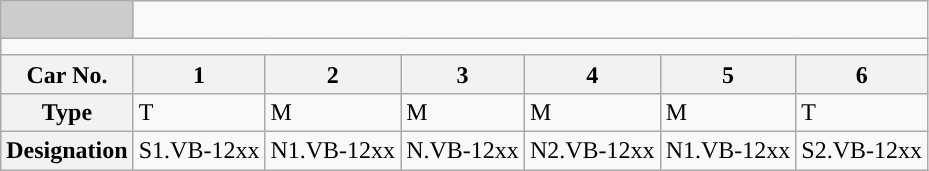<table class="wikitable">
<tr>
<td style="background-color:#ccc;"> </td>
<td colspan="7"></td>
</tr>
<tr style="line-height: 3.3px; background-color:#">
<td colspan="7" style="padding:0; border:0;"> </td>
</tr>
<tr style="line-height: 6.7px; background-color:#">
<td colspan="7" style="padding:0; border:0;"> </td>
</tr>
<tr>
<th>Car No.</th>
<th>1</th>
<th>2</th>
<th>3</th>
<th>4</th>
<th>5</th>
<th>6</th>
</tr>
<tr>
<th>Type</th>
<td>T</td>
<td>M</td>
<td>M</td>
<td>M</td>
<td>M</td>
<td>T</td>
</tr>
<tr>
<th>Designation</th>
<td>S1.VB-12xx</td>
<td>N1.VB-12xx</td>
<td>N.VB-12xx</td>
<td>N2.VB-12xx</td>
<td>N1.VB-12xx</td>
<td>S2.VB-12xx</td>
</tr>
</table>
